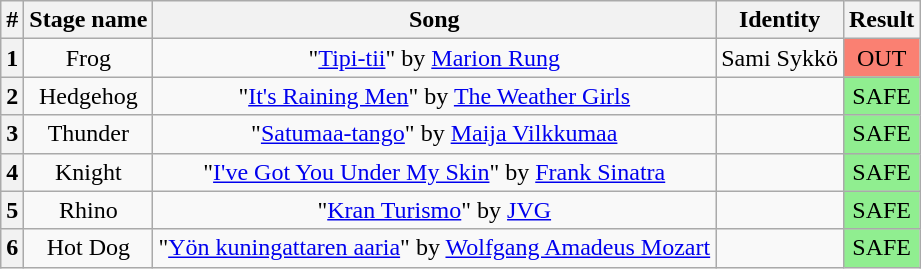<table class="wikitable plainrowheaders" style="text-align: center;">
<tr>
<th>#</th>
<th>Stage name</th>
<th>Song</th>
<th>Identity</th>
<th>Result</th>
</tr>
<tr>
<th>1</th>
<td>Frog</td>
<td>"<a href='#'>Tipi-tii</a>" by <a href='#'>Marion Rung</a></td>
<td>Sami Sykkö</td>
<td bgcolor=salmon>OUT</td>
</tr>
<tr>
<th>2</th>
<td>Hedgehog</td>
<td>"<a href='#'>It's Raining Men</a>" by <a href='#'>The Weather Girls</a></td>
<td></td>
<td bgcolor=lightgreen>SAFE</td>
</tr>
<tr>
<th>3</th>
<td>Thunder</td>
<td>"<a href='#'>Satumaa-tango</a>" by <a href='#'>Maija Vilkkumaa</a></td>
<td></td>
<td bgcolor=lightgreen>SAFE</td>
</tr>
<tr>
<th>4</th>
<td>Knight</td>
<td>"<a href='#'>I've Got You Under My Skin</a>" by <a href='#'>Frank Sinatra</a></td>
<td></td>
<td bgcolor=lightgreen>SAFE</td>
</tr>
<tr>
<th>5</th>
<td>Rhino</td>
<td>"<a href='#'>Kran Turismo</a>" by <a href='#'>JVG</a></td>
<td></td>
<td bgcolor=lightgreen>SAFE</td>
</tr>
<tr>
<th>6</th>
<td>Hot Dog</td>
<td>"<a href='#'>Yön kuningattaren aaria</a>" by <a href='#'>Wolfgang Amadeus Mozart</a></td>
<td></td>
<td bgcolor=lightgreen>SAFE</td>
</tr>
</table>
